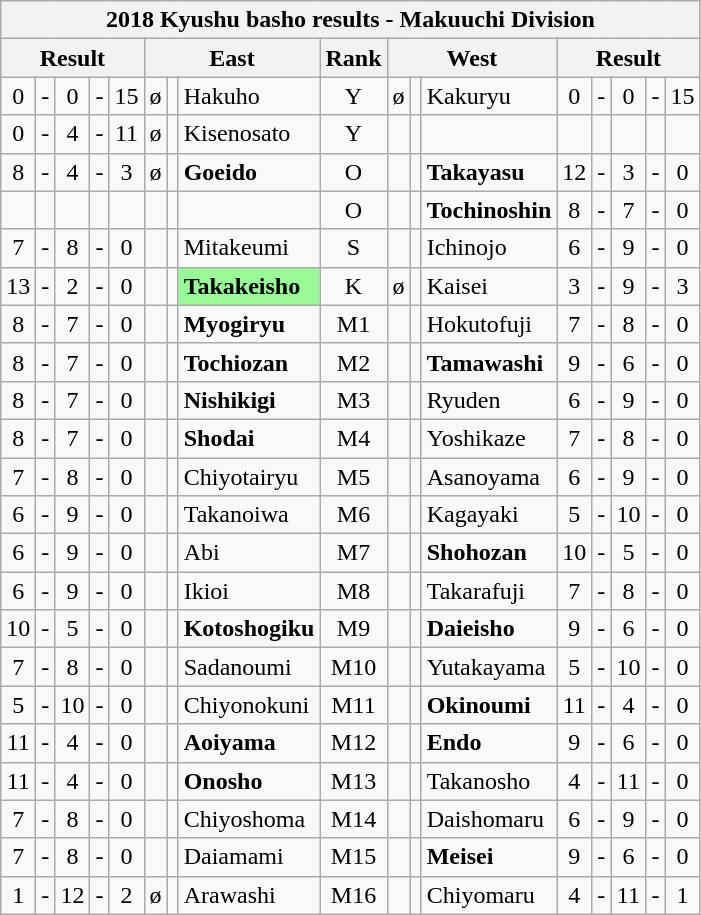<table class="wikitable">
<tr>
<th colspan="17">2018 Kyushu basho results - Makuuchi Division</th>
</tr>
<tr>
<th colspan="5">Result</th>
<th colspan="3">East</th>
<th>Rank</th>
<th colspan="3">West</th>
<th colspan="5">Result</th>
</tr>
<tr>
<td align=center>0</td>
<td align=center>-</td>
<td align=center>0</td>
<td align=center>-</td>
<td align=center>15</td>
<td align=center>ø</td>
<td align=center></td>
<td>Hakuho</td>
<td align=center>Y</td>
<td align=center>ø</td>
<td align=center></td>
<td>Kakuryu</td>
<td align=center>0</td>
<td align=center>-</td>
<td align=center>0</td>
<td align=center>-</td>
<td align=center>15</td>
</tr>
<tr>
<td align=center>0</td>
<td align=center>-</td>
<td align=center>4</td>
<td align=center>-</td>
<td align=center>11</td>
<td align=center>ø</td>
<td align=center></td>
<td>Kisenosato</td>
<td align=center>Y</td>
<td align=center></td>
<td align=center></td>
<td align=center></td>
<td align=center></td>
<td align=center></td>
<td align=center></td>
<td align=center></td>
<td align=center></td>
</tr>
<tr>
<td align=center>8</td>
<td align=center>-</td>
<td align=center>4</td>
<td align=center>-</td>
<td align=center>3</td>
<td align=center>ø</td>
<td align=center></td>
<td><strong>Goeido</strong></td>
<td align=center>O</td>
<td align=center></td>
<td align=center></td>
<td><strong>Takayasu</strong></td>
<td align=center>12</td>
<td align=center>-</td>
<td align=center>3</td>
<td align=center>-</td>
<td align=center>0</td>
</tr>
<tr>
<td align=center></td>
<td align=center></td>
<td align=center></td>
<td align=center></td>
<td align=center></td>
<td align=center></td>
<td align=center></td>
<td align=center></td>
<td align=center>O</td>
<td align=center></td>
<td align=center></td>
<td><strong>Tochinoshin</strong></td>
<td align=center>8</td>
<td align=center>-</td>
<td align=center>7</td>
<td align=center>-</td>
<td align=center>0</td>
</tr>
<tr>
<td align=center>7</td>
<td align=center>-</td>
<td align=center>8</td>
<td align=center>-</td>
<td align=center>0</td>
<td align=center></td>
<td align=center></td>
<td>Mitakeumi</td>
<td align=center>S</td>
<td align=center></td>
<td align=center></td>
<td>Ichinojo</td>
<td align=center>6</td>
<td align=center>-</td>
<td align=center>9</td>
<td align=center>-</td>
<td align=center>0</td>
</tr>
<tr>
<td align=center>13</td>
<td align=center>-</td>
<td align=center>2</td>
<td align=center>-</td>
<td align=center>0</td>
<td align=center></td>
<td align=center></td>
<td style="background: PaleGreen;"><strong>Takakeisho</strong></td>
<td align=center>K</td>
<td align=center>ø</td>
<td align=center></td>
<td>Kaisei</td>
<td align=center>3</td>
<td align=center>-</td>
<td align=center>9</td>
<td align=center>-</td>
<td align=center>3</td>
</tr>
<tr>
<td align=center>8</td>
<td align=center>-</td>
<td align=center>7</td>
<td align=center>-</td>
<td align=center>0</td>
<td align=center></td>
<td align=center></td>
<td><strong>Myogiryu</strong></td>
<td align=center>M1</td>
<td align=center></td>
<td align=center></td>
<td>Hokutofuji</td>
<td align=center>7</td>
<td align=center>-</td>
<td align=center>8</td>
<td align=center>-</td>
<td align=center>0</td>
</tr>
<tr>
<td align=center>8</td>
<td align=center>-</td>
<td align=center>7</td>
<td align=center>-</td>
<td align=center>0</td>
<td align=center></td>
<td align=center></td>
<td><strong>Tochiozan</strong></td>
<td align=center>M2</td>
<td align=center></td>
<td align=center></td>
<td><strong>Tamawashi</strong></td>
<td align=center>9</td>
<td align=center>-</td>
<td align=center>6</td>
<td align=center>-</td>
<td align=center>0</td>
</tr>
<tr>
<td align=center>8</td>
<td align=center>-</td>
<td align=center>7</td>
<td align=center>-</td>
<td align=center>0</td>
<td align=center></td>
<td align=center></td>
<td><strong>Nishikigi</strong></td>
<td align=center>M3</td>
<td align=center></td>
<td align=center></td>
<td>Ryuden</td>
<td align=center>6</td>
<td align=center>-</td>
<td align=center>9</td>
<td align=center>-</td>
<td align=center>0</td>
</tr>
<tr>
<td align=center>8</td>
<td align=center>-</td>
<td align=center>7</td>
<td align=center>-</td>
<td align=center>0</td>
<td align=center></td>
<td align=center></td>
<td><strong>Shodai</strong></td>
<td align=center>M4</td>
<td align=center></td>
<td align=center></td>
<td>Yoshikaze</td>
<td align=center>7</td>
<td align=center>-</td>
<td align=center>8</td>
<td align=center>-</td>
<td align=center>0</td>
</tr>
<tr>
<td align=center>7</td>
<td align=center>-</td>
<td align=center>8</td>
<td align=center>-</td>
<td align=center>0</td>
<td align=center></td>
<td align=center></td>
<td>Chiyotairyu</td>
<td align=center>M5</td>
<td align=center></td>
<td align=center></td>
<td>Asanoyama</td>
<td align=center>6</td>
<td align=center>-</td>
<td align=center>9</td>
<td align=center>-</td>
<td align=center>0</td>
</tr>
<tr>
<td align=center>6</td>
<td align=center>-</td>
<td align=center>9</td>
<td align=center>-</td>
<td align=center>0</td>
<td align=center></td>
<td align=center></td>
<td>Takanoiwa</td>
<td align=center>M6</td>
<td align=center></td>
<td align=center></td>
<td>Kagayaki</td>
<td align=center>5</td>
<td align=center>-</td>
<td align=center>10</td>
<td align=center>-</td>
<td align=center>0</td>
</tr>
<tr>
<td align=center>6</td>
<td align=center>-</td>
<td align=center>9</td>
<td align=center>-</td>
<td align=center>0</td>
<td align=center></td>
<td align=center></td>
<td>Abi</td>
<td align=center>M7</td>
<td align=center></td>
<td align=center></td>
<td><strong>Shohozan</strong></td>
<td align=center>10</td>
<td align=center>-</td>
<td align=center>5</td>
<td align=center>-</td>
<td align=center>0</td>
</tr>
<tr>
<td align=center>6</td>
<td align=center>-</td>
<td align=center>9</td>
<td align=center>-</td>
<td align=center>0</td>
<td align=center></td>
<td align=center></td>
<td>Ikioi</td>
<td align=center>M8</td>
<td align=center></td>
<td align=center></td>
<td>Takarafuji</td>
<td align=center>7</td>
<td align=center>-</td>
<td align=center>8</td>
<td align=center>-</td>
<td align=center>0</td>
</tr>
<tr>
<td align=center>10</td>
<td align=center>-</td>
<td align=center>5</td>
<td align=center>-</td>
<td align=center>0</td>
<td align=center></td>
<td align=center></td>
<td><strong>Kotoshogiku</strong></td>
<td align=center>M9</td>
<td align=center></td>
<td align=center></td>
<td><strong>Daieisho</strong></td>
<td align=center>9</td>
<td align=center>-</td>
<td align=center>6</td>
<td align=center>-</td>
<td align=center>0</td>
</tr>
<tr>
<td align=center>7</td>
<td align=center>-</td>
<td align=center>8</td>
<td align=center>-</td>
<td align=center>0</td>
<td align=center></td>
<td align=center></td>
<td>Sadanoumi</td>
<td align=center>M10</td>
<td align=center></td>
<td align=center></td>
<td>Yutakayama</td>
<td align=center>5</td>
<td align=center>-</td>
<td align=center>10</td>
<td align=center>-</td>
<td align=center>0</td>
</tr>
<tr>
<td align=center>5</td>
<td align=center>-</td>
<td align=center>10</td>
<td align=center>-</td>
<td align=center>0</td>
<td align=center></td>
<td align=center></td>
<td>Chiyonokuni</td>
<td align=center>M11</td>
<td align=center></td>
<td align=center></td>
<td><strong>Okinoumi</strong></td>
<td align=center>11</td>
<td align=center>-</td>
<td align=center>4</td>
<td align=center>-</td>
<td align=center>0</td>
</tr>
<tr>
<td align=center>11</td>
<td align=center>-</td>
<td align=center>4</td>
<td align=center>-</td>
<td align=center>0</td>
<td align=center></td>
<td align=center></td>
<td><strong>Aoiyama</strong></td>
<td align=center>M12</td>
<td align=center></td>
<td align=center></td>
<td><strong>Endo</strong></td>
<td align=center>9</td>
<td align=center>-</td>
<td align=center>6</td>
<td align=center>-</td>
<td align=center>0</td>
</tr>
<tr>
<td align=center>11</td>
<td align=center>-</td>
<td align=center>4</td>
<td align=center>-</td>
<td align=center>0</td>
<td align=center></td>
<td align=center></td>
<td><strong>Onosho</strong></td>
<td align=center>M13</td>
<td align=center></td>
<td align=center></td>
<td>Takanosho</td>
<td align=center>4</td>
<td align=center>-</td>
<td align=center>11</td>
<td align=center>-</td>
<td align=center>0</td>
</tr>
<tr>
<td align=center>7</td>
<td align=center>-</td>
<td align=center>8</td>
<td align=center>-</td>
<td align=center>0</td>
<td align=center></td>
<td align=center></td>
<td>Chiyoshoma</td>
<td align=center>M14</td>
<td align=center></td>
<td align=center></td>
<td>Daishomaru</td>
<td align=center>6</td>
<td align=center>-</td>
<td align=center>9</td>
<td align=center>-</td>
<td align=center>0</td>
</tr>
<tr>
<td align=center>7</td>
<td align=center>-</td>
<td align=center>8</td>
<td align=center>-</td>
<td align=center>0</td>
<td align=center></td>
<td align=center></td>
<td>Daiamami</td>
<td align=center>M15</td>
<td align=center></td>
<td align=center></td>
<td><strong>Meisei</strong></td>
<td align=center>9</td>
<td align=center>-</td>
<td align=center>6</td>
<td align=center>-</td>
<td align=center>0</td>
</tr>
<tr>
<td align=center>1</td>
<td align=center>-</td>
<td align=center>12</td>
<td align=center>-</td>
<td align=center>2</td>
<td align=center>ø</td>
<td align=center></td>
<td>Arawashi</td>
<td align=center>M16</td>
<td align=center></td>
<td align=center></td>
<td>Chiyomaru</td>
<td align=center>4</td>
<td align=center>-</td>
<td align=center>11</td>
<td align=center>-</td>
<td align=center>1</td>
</tr>
</table>
